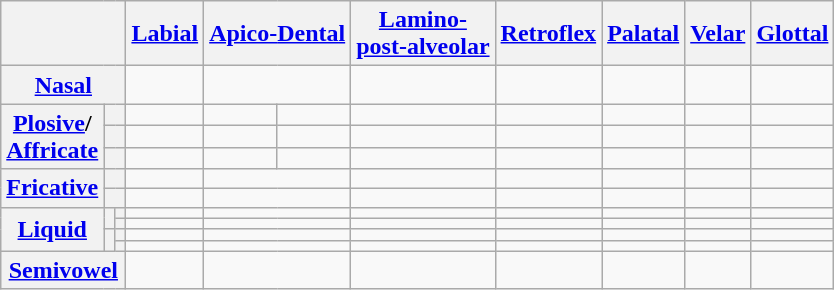<table class="wikitable" style="text-align:center;">
<tr>
<th colspan="3"></th>
<th><a href='#'>Labial</a></th>
<th colspan="2"><a href='#'>Apico-</a><a href='#'>Dental</a></th>
<th><a href='#'>Lamino-</a><br><a href='#'>post-alveolar</a></th>
<th><a href='#'>Retroflex</a></th>
<th><a href='#'>Palatal</a></th>
<th><a href='#'>Velar</a></th>
<th><a href='#'>Glottal</a></th>
</tr>
<tr>
<th colspan="3"><a href='#'>Nasal</a></th>
<td></td>
<td colspan="2"></td>
<td></td>
<td></td>
<td></td>
<td></td>
<td></td>
</tr>
<tr>
<th rowspan="3"><a href='#'>Plosive</a>/<br><a href='#'>Affricate</a></th>
<th colspan="2"></th>
<td></td>
<td></td>
<td></td>
<td></td>
<td></td>
<td> </td>
<td></td>
<td></td>
</tr>
<tr>
<th colspan="2"></th>
<td> </td>
<td> </td>
<td> </td>
<td> </td>
<td> </td>
<td> </td>
<td> </td>
<td></td>
</tr>
<tr>
<th colspan="2"></th>
<td></td>
<td></td>
<td></td>
<td></td>
<td></td>
<td> </td>
<td></td>
<td></td>
</tr>
<tr>
<th rowspan="2"><a href='#'>Fricative</a></th>
<th colspan="2"></th>
<td></td>
<td colspan="2"></td>
<td></td>
<td></td>
<td></td>
<td></td>
<td></td>
</tr>
<tr>
<th colspan="2"></th>
<td></td>
<td colspan="2"></td>
<td></td>
<td></td>
<td></td>
<td></td>
<td></td>
</tr>
<tr>
<th rowspan="4"><a href='#'>Liquid</a></th>
<th rowspan="2"></th>
<th></th>
<td></td>
<td colspan="2"> </td>
<td></td>
<td></td>
<td></td>
<td></td>
<td></td>
</tr>
<tr>
<th></th>
<td></td>
<td colspan="2"></td>
<td></td>
<td></td>
<td></td>
<td></td>
<td></td>
</tr>
<tr>
<th rowspan="2"></th>
<th></th>
<td></td>
<td colspan="2"> </td>
<td></td>
<td></td>
<td></td>
<td></td>
<td></td>
</tr>
<tr>
<th></th>
<td></td>
<td colspan="2"></td>
<td></td>
<td></td>
<td></td>
<td></td>
<td></td>
</tr>
<tr>
<th colspan="3"><a href='#'>Semivowel</a></th>
<td></td>
<td colspan="2"></td>
<td></td>
<td></td>
<td> </td>
<td></td>
<td></td>
</tr>
</table>
